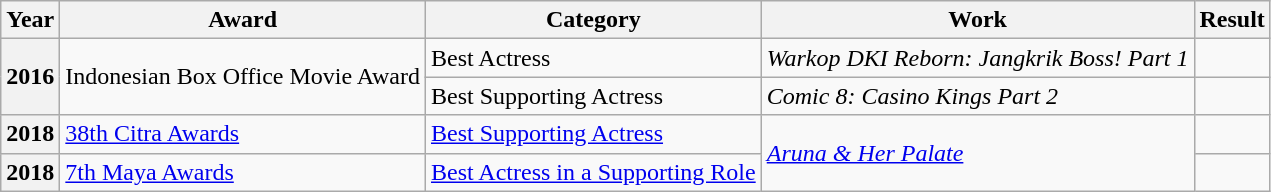<table class="wikitable sortable">
<tr>
<th>Year</th>
<th>Award</th>
<th>Category</th>
<th>Work</th>
<th>Result</th>
</tr>
<tr>
<th rowspan="2">2016</th>
<td rowspan="2">Indonesian Box Office Movie Award</td>
<td>Best Actress</td>
<td><em>Warkop DKI Reborn: Jangkrik Boss! Part 1</em></td>
<td></td>
</tr>
<tr>
<td>Best Supporting Actress</td>
<td><em>Comic 8: Casino Kings Part 2</em></td>
<td></td>
</tr>
<tr>
<th>2018</th>
<td><a href='#'>38th Citra Awards</a></td>
<td><a href='#'>Best Supporting Actress</a></td>
<td rowspan="2"><em><a href='#'>Aruna & Her Palate</a></em></td>
<td></td>
</tr>
<tr>
<th>2018</th>
<td><a href='#'>7th Maya Awards</a></td>
<td><a href='#'>Best Actress in a Supporting Role</a></td>
<td></td>
</tr>
</table>
